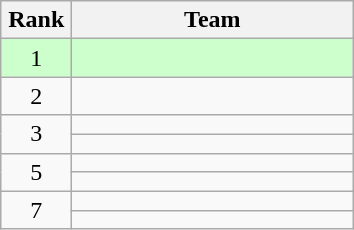<table class="wikitable" style="text-align:center">
<tr>
<th width=40>Rank</th>
<th width=180>Team</th>
</tr>
<tr bgcolor=#ccffcc>
<td>1</td>
<td style="text-align:left"></td>
</tr>
<tr>
<td>2</td>
<td style="text-align:left"></td>
</tr>
<tr>
<td rowspan=2>3</td>
<td style="text-align:left"></td>
</tr>
<tr>
<td style="text-align:left"></td>
</tr>
<tr>
<td rowspan=2>5</td>
<td style="text-align:left"></td>
</tr>
<tr>
<td style="text-align:left"></td>
</tr>
<tr>
<td rowspan=2>7</td>
<td style="text-align:left"></td>
</tr>
<tr>
<td style="text-align:left"></td>
</tr>
</table>
